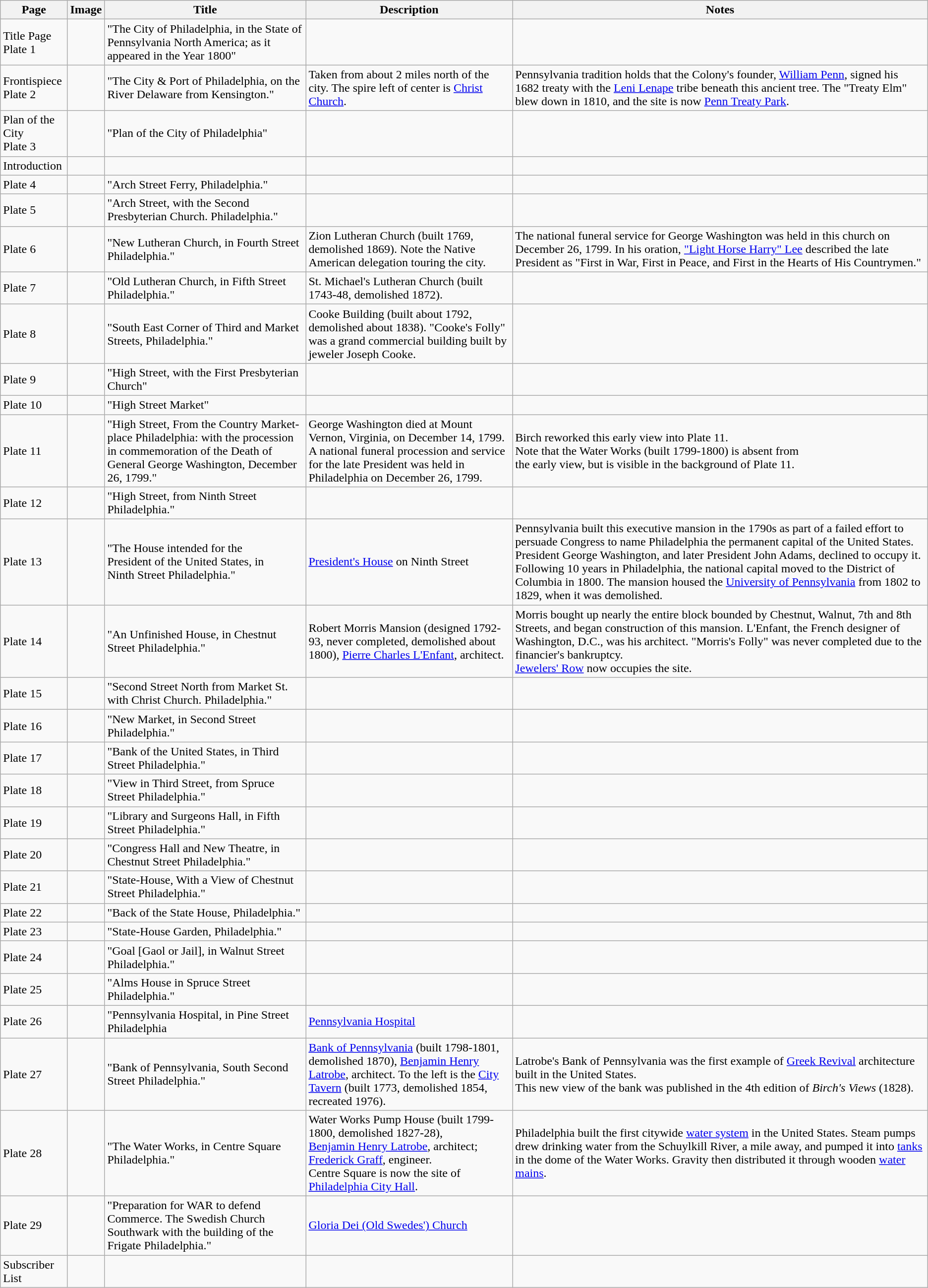<table class="wikitable sortable">
<tr>
<th>Page</th>
<th>Image</th>
<th>Title</th>
<th>Description</th>
<th>Notes</th>
</tr>
<tr>
<td>Title Page<br>Plate 1</td>
<td></td>
<td>"The City of Philadelphia, in the State of Pennsylvania North America; as it appeared in the Year 1800"</td>
<td></td>
<td></td>
</tr>
<tr>
<td>Frontispiece<br>Plate 2</td>
<td></td>
<td>"The City & Port of Philadelphia, on the River Delaware from Kensington."</td>
<td>Taken from about 2 miles north of the city. The spire left of center is <a href='#'>Christ Church</a>.</td>
<td>Pennsylvania tradition holds that the Colony's founder, <a href='#'>William Penn</a>, signed his 1682 treaty with the <a href='#'>Leni Lenape</a> tribe beneath this ancient tree. The "Treaty Elm" blew down in 1810, and the site is now <a href='#'>Penn Treaty Park</a>.</td>
</tr>
<tr>
<td>Plan of the City<br>Plate 3</td>
<td></td>
<td>"Plan of the City of Philadelphia"</td>
<td></td>
<td></td>
</tr>
<tr>
<td>Introduction</td>
<td></td>
<td></td>
<td></td>
<td></td>
</tr>
<tr>
<td>Plate 4</td>
<td></td>
<td>"Arch Street Ferry, Philadelphia."</td>
<td></td>
<td></td>
</tr>
<tr>
<td>Plate 5</td>
<td></td>
<td>"Arch Street, with the Second Presbyterian Church. Philadelphia."</td>
<td></td>
<td></td>
</tr>
<tr>
<td>Plate 6</td>
<td></td>
<td>"New Lutheran Church, in Fourth Street Philadelphia."</td>
<td>Zion Lutheran Church (built 1769, demolished 1869). Note the Native American delegation touring the city.</td>
<td>The national funeral service for George Washington was held in this church on December 26, 1799. In his oration, <a href='#'>"Light Horse Harry" Lee</a> described the late President as "First in War, First in Peace, and First in the Hearts of His Countrymen."</td>
</tr>
<tr>
<td>Plate 7</td>
<td></td>
<td>"Old Lutheran Church, in Fifth Street Philadelphia."</td>
<td>St. Michael's Lutheran Church (built 1743-48, demolished 1872).</td>
<td></td>
</tr>
<tr>
<td>Plate 8</td>
<td></td>
<td>"South East Corner of Third and Market Streets, Philadelphia."</td>
<td>Cooke Building (built about 1792, demolished about 1838). "Cooke's Folly" was a grand commercial building built by jeweler Joseph Cooke.</td>
<td></td>
</tr>
<tr>
<td>Plate 9</td>
<td></td>
<td>"High Street, with the First Presbyterian Church"</td>
<td></td>
<td></td>
</tr>
<tr>
<td>Plate 10</td>
<td></td>
<td>"High Street Market"</td>
<td></td>
<td></td>
</tr>
<tr>
<td>Plate 11</td>
<td></td>
<td>"High Street, From the Country Market-place Philadelphia: with the procession in commemoration of the Death of General George Washington, December 26, 1799."</td>
<td>George Washington died at Mount Vernon, Virginia, on December 14, 1799. A national funeral procession and service for the late President was held in Philadelphia on December 26, 1799.</td>
<td>Birch reworked this early view into Plate 11.<br>Note that the Water Works (built 1799-1800) is absent from<br>the early view, but is visible in the background of Plate 11.</td>
</tr>
<tr>
<td>Plate 12</td>
<td></td>
<td>"High Street, from Ninth Street Philadelphia."</td>
<td></td>
<td></td>
</tr>
<tr>
<td>Plate 13</td>
<td></td>
<td>"The House intended for the<br>President of the United States, in<br>Ninth Street Philadelphia."</td>
<td><a href='#'>President's House</a> on Ninth Street</td>
<td>Pennsylvania built this executive mansion in the 1790s as part of a failed effort to persuade Congress to name Philadelphia the permanent capital of the United States. President George Washington, and later President John Adams, declined to occupy it. Following 10 years in Philadelphia, the national capital moved to the District of Columbia in 1800. The mansion housed the <a href='#'>University of Pennsylvania</a> from 1802 to 1829, when it was demolished.</td>
</tr>
<tr>
<td>Plate 14</td>
<td></td>
<td>"An Unfinished House, in Chestnut Street Philadelphia."</td>
<td>Robert Morris Mansion (designed 1792-93, never completed, demolished about 1800), <a href='#'>Pierre Charles L'Enfant</a>, architect.</td>
<td>Morris bought up nearly the entire block bounded by Chestnut, Walnut, 7th and 8th Streets, and began construction of this mansion. L'Enfant, the French designer of Washington, D.C., was his architect. "Morris's Folly" was never completed due to the financier's bankruptcy.<br><a href='#'>Jewelers' Row</a> now occupies the site.</td>
</tr>
<tr>
<td>Plate 15</td>
<td></td>
<td>"Second Street North from Market St.<br>with Christ Church. Philadelphia."</td>
<td></td>
<td></td>
</tr>
<tr>
<td>Plate 16</td>
<td></td>
<td>"New Market, in Second Street Philadelphia."</td>
<td></td>
<td></td>
</tr>
<tr>
<td>Plate 17</td>
<td></td>
<td>"Bank of the United States, in Third Street Philadelphia."</td>
<td></td>
<td></td>
</tr>
<tr>
<td>Plate 18</td>
<td></td>
<td>"View in Third Street, from Spruce Street Philadelphia."</td>
<td></td>
<td></td>
</tr>
<tr>
<td>Plate 19</td>
<td></td>
<td>"Library and Surgeons Hall, in Fifth Street Philadelphia."</td>
<td></td>
<td></td>
</tr>
<tr>
<td>Plate 20</td>
<td></td>
<td>"Congress Hall and New Theatre, in Chestnut Street Philadelphia."</td>
<td></td>
<td></td>
</tr>
<tr>
<td>Plate 21</td>
<td></td>
<td>"State-House, With a View of Chestnut Street Philadelphia."</td>
<td></td>
<td></td>
</tr>
<tr>
<td>Plate 22</td>
<td></td>
<td>"Back of the State House, Philadelphia."</td>
<td></td>
<td></td>
</tr>
<tr>
<td>Plate 23</td>
<td></td>
<td>"State-House Garden, Philadelphia."</td>
<td></td>
<td></td>
</tr>
<tr>
<td>Plate 24</td>
<td></td>
<td>"Goal [Gaol or Jail], in Walnut Street Philadelphia."</td>
<td></td>
<td></td>
</tr>
<tr>
<td>Plate 25</td>
<td></td>
<td>"Alms House in Spruce Street Philadelphia."</td>
<td></td>
<td></td>
</tr>
<tr>
<td>Plate 26</td>
<td></td>
<td>"Pennsylvania Hospital, in Pine Street Philadelphia</td>
<td><a href='#'>Pennsylvania Hospital</a></td>
<td></td>
</tr>
<tr>
<td>Plate 27</td>
<td></td>
<td>"Bank of Pennsylvania, South Second Street Philadelphia."</td>
<td><a href='#'>Bank of Pennsylvania</a> (built 1798-1801, demolished 1870), <a href='#'>Benjamin Henry Latrobe</a>, architect. To the left is the <a href='#'>City Tavern</a> (built 1773, demolished 1854, recreated 1976).</td>
<td>Latrobe's Bank of Pennsylvania was the first example of <a href='#'>Greek Revival</a> architecture built in the United States.<br>This new view of the bank was published in the 4th edition of <em>Birch's Views</em> (1828).</td>
</tr>
<tr>
<td>Plate 28</td>
<td></td>
<td>"The Water Works, in Centre Square Philadelphia."</td>
<td>Water Works Pump House (built 1799-1800, demolished 1827-28),<br><a href='#'>Benjamin Henry Latrobe</a>, architect; <a href='#'>Frederick Graff</a>, engineer.<br>Centre Square is now the site of <a href='#'>Philadelphia City Hall</a>.</td>
<td>Philadelphia built the first citywide <a href='#'>water system</a> in the United States. Steam pumps drew drinking water from the Schuylkill River, a mile away, and pumped it into <a href='#'>tanks</a> in the dome of the Water Works. Gravity then distributed it through wooden <a href='#'>water mains</a>.</td>
</tr>
<tr>
<td>Plate 29</td>
<td></td>
<td>"Preparation for WAR to defend Commerce. The Swedish Church Southwark with the building of the Frigate Philadelphia."</td>
<td><a href='#'>Gloria Dei (Old Swedes') Church</a></td>
<td></td>
</tr>
<tr>
<td>Subscriber List</td>
<td></td>
<td></td>
<td></td>
<td></td>
</tr>
</table>
